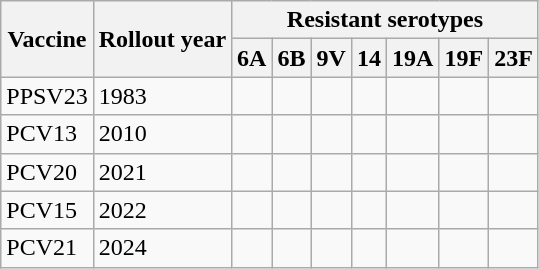<table class="wikitable">
<tr>
<th rowspan=2>Vaccine</th>
<th rowspan=2>Rollout year</th>
<th colspan=7>Resistant serotypes</th>
</tr>
<tr>
<th>6A</th>
<th>6B</th>
<th>9V</th>
<th>14</th>
<th>19A</th>
<th>19F</th>
<th>23F</th>
</tr>
<tr>
<td>PPSV23<wbr></td>
<td>1983</td>
<td></td>
<td></td>
<td></td>
<td></td>
<td></td>
<td></td>
<td></td>
</tr>
<tr>
<td>PCV13<wbr></td>
<td>2010</td>
<td></td>
<td></td>
<td></td>
<td></td>
<td></td>
<td></td>
<td></td>
</tr>
<tr>
<td>PCV20</td>
<td>2021</td>
<td></td>
<td></td>
<td></td>
<td></td>
<td></td>
<td></td>
<td></td>
</tr>
<tr>
<td>PCV15</td>
<td>2022</td>
<td></td>
<td></td>
<td></td>
<td></td>
<td></td>
<td></td>
<td></td>
</tr>
<tr>
<td>PCV21</td>
<td>2024</td>
<td></td>
<td></td>
<td></td>
<td></td>
<td></td>
<td></td>
<td></td>
</tr>
</table>
